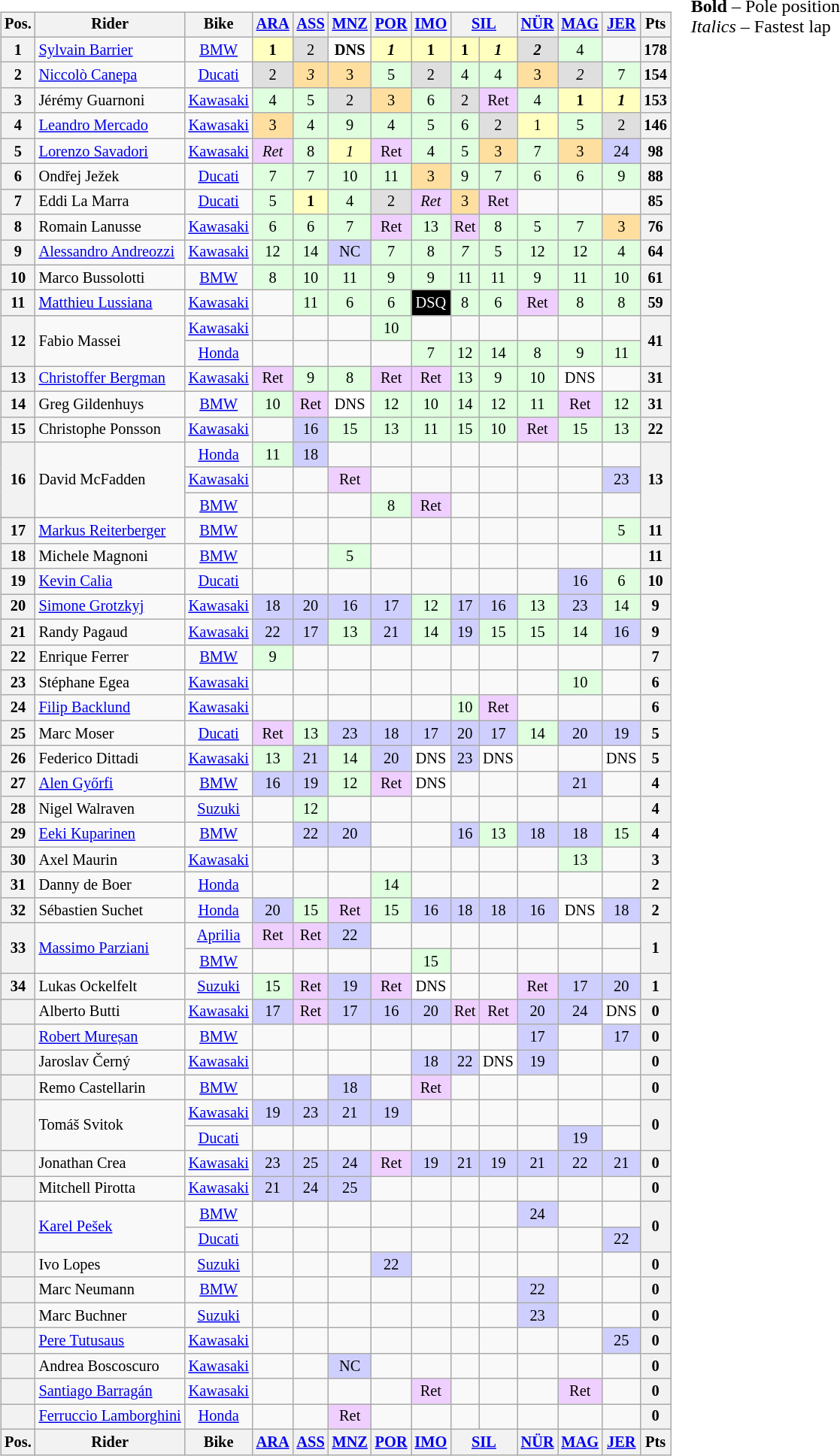<table>
<tr>
<td><br><table class="wikitable" style="font-size: 85%; text-align: center">
<tr valign="top">
<th valign="middle">Pos.</th>
<th valign="middle">Rider</th>
<th valign="middle">Bike</th>
<th><a href='#'>ARA</a><br></th>
<th><a href='#'>ASS</a><br></th>
<th><a href='#'>MNZ</a><br></th>
<th><a href='#'>POR</a><br></th>
<th><a href='#'>IMO</a><br></th>
<th colspan=2><a href='#'>SIL</a><br></th>
<th><a href='#'>NÜR</a><br></th>
<th><a href='#'>MAG</a><br></th>
<th><a href='#'>JER</a><br></th>
<th valign="middle">Pts</th>
</tr>
<tr>
<th>1</th>
<td align="left"> <a href='#'>Sylvain Barrier</a></td>
<td><a href='#'>BMW</a></td>
<td style="background:#ffffbf;"><strong>1</strong></td>
<td style="background:#dfdfdf;">2</td>
<td style="background:#ffffff;"><strong>DNS</strong></td>
<td style="background:#ffffbf;"><strong><em>1</em></strong></td>
<td style="background:#ffffbf;"><strong>1</strong></td>
<td style="background:#ffffbf;"><strong>1</strong></td>
<td style="background:#ffffbf;"><strong><em>1</em></strong></td>
<td style="background:#dfdfdf;"><strong><em>2</em></strong></td>
<td style="background:#dfffdf;">4</td>
<td></td>
<th>178</th>
</tr>
<tr>
<th>2</th>
<td align="left"> <a href='#'>Niccolò Canepa</a></td>
<td><a href='#'>Ducati</a></td>
<td style="background:#dfdfdf;">2</td>
<td style="background:#ffdf9f;"><em>3</em></td>
<td style="background:#ffdf9f;">3</td>
<td style="background:#dfffdf;">5</td>
<td style="background:#dfdfdf;">2</td>
<td style="background:#dfffdf;">4</td>
<td style="background:#dfffdf;">4</td>
<td style="background:#ffdf9f;">3</td>
<td style="background:#dfdfdf;"><em>2</em></td>
<td style="background:#dfffdf;">7</td>
<th>154</th>
</tr>
<tr>
<th>3</th>
<td align="left"> Jérémy Guarnoni</td>
<td><a href='#'>Kawasaki</a></td>
<td style="background:#dfffdf;">4</td>
<td style="background:#dfffdf;">5</td>
<td style="background:#dfdfdf;">2</td>
<td style="background:#ffdf9f;">3</td>
<td style="background:#dfffdf;">6</td>
<td style="background:#dfdfdf;">2</td>
<td style="background:#efcfff;">Ret</td>
<td style="background:#dfffdf;">4</td>
<td style="background:#ffffbf;"><strong>1</strong></td>
<td style="background:#ffffbf;"><strong><em>1</em></strong></td>
<th>153</th>
</tr>
<tr>
<th>4</th>
<td align="left"> <a href='#'>Leandro Mercado</a></td>
<td><a href='#'>Kawasaki</a></td>
<td style="background:#ffdf9f;">3</td>
<td style="background:#dfffdf;">4</td>
<td style="background:#dfffdf;">9</td>
<td style="background:#dfffdf;">4</td>
<td style="background:#dfffdf;">5</td>
<td style="background:#dfffdf;">6</td>
<td style="background:#dfdfdf;">2</td>
<td style="background:#ffffbf;">1</td>
<td style="background:#dfffdf;">5</td>
<td style="background:#dfdfdf;">2</td>
<th>146</th>
</tr>
<tr>
<th>5</th>
<td align="left"> <a href='#'>Lorenzo Savadori</a></td>
<td><a href='#'>Kawasaki</a></td>
<td style="background:#efcfff;"><em>Ret</em></td>
<td style="background:#dfffdf;">8</td>
<td style="background:#ffffbf;"><em>1</em></td>
<td style="background:#efcfff;">Ret</td>
<td style="background:#dfffdf;">4</td>
<td style="background:#dfffdf;">5</td>
<td style="background:#ffdf9f;">3</td>
<td style="background:#dfffdf;">7</td>
<td style="background:#ffdf9f;">3</td>
<td style="background:#cfcfff;">24</td>
<th>98</th>
</tr>
<tr>
<th>6</th>
<td align="left"> Ondřej Ježek</td>
<td><a href='#'>Ducati</a></td>
<td style="background:#dfffdf;">7</td>
<td style="background:#dfffdf;">7</td>
<td style="background:#dfffdf;">10</td>
<td style="background:#dfffdf;">11</td>
<td style="background:#ffdf9f;">3</td>
<td style="background:#dfffdf;">9</td>
<td style="background:#dfffdf;">7</td>
<td style="background:#dfffdf;">6</td>
<td style="background:#dfffdf;">6</td>
<td style="background:#dfffdf;">9</td>
<th>88</th>
</tr>
<tr>
<th>7</th>
<td align="left"> Eddi La Marra</td>
<td><a href='#'>Ducati</a></td>
<td style="background:#dfffdf;">5</td>
<td style="background:#ffffbf;"><strong>1</strong></td>
<td style="background:#dfffdf;">4</td>
<td style="background:#dfdfdf;">2</td>
<td style="background:#efcfff;"><em>Ret</em></td>
<td style="background:#ffdf9f;">3</td>
<td style="background:#efcfff;">Ret</td>
<td></td>
<td></td>
<td></td>
<th>85</th>
</tr>
<tr>
<th>8</th>
<td align="left"> Romain Lanusse</td>
<td><a href='#'>Kawasaki</a></td>
<td style="background:#dfffdf;">6</td>
<td style="background:#dfffdf;">6</td>
<td style="background:#dfffdf;">7</td>
<td style="background:#efcfff;">Ret</td>
<td style="background:#dfffdf;">13</td>
<td style="background:#efcfff;">Ret</td>
<td style="background:#dfffdf;">8</td>
<td style="background:#dfffdf;">5</td>
<td style="background:#dfffdf;">7</td>
<td style="background:#ffdf9f;">3</td>
<th>76</th>
</tr>
<tr>
<th>9</th>
<td align="left"> <a href='#'>Alessandro Andreozzi</a></td>
<td><a href='#'>Kawasaki</a></td>
<td style="background:#dfffdf;">12</td>
<td style="background:#dfffdf;">14</td>
<td style="background:#cfcfff;">NC</td>
<td style="background:#dfffdf;">7</td>
<td style="background:#dfffdf;">8</td>
<td style="background:#dfffdf;"><em>7</em></td>
<td style="background:#dfffdf;">5</td>
<td style="background:#dfffdf;">12</td>
<td style="background:#dfffdf;">12</td>
<td style="background:#dfffdf;">4</td>
<th>64</th>
</tr>
<tr>
<th>10</th>
<td align="left"> Marco Bussolotti</td>
<td><a href='#'>BMW</a></td>
<td style="background:#dfffdf;">8</td>
<td style="background:#dfffdf;">10</td>
<td style="background:#dfffdf;">11</td>
<td style="background:#dfffdf;">9</td>
<td style="background:#dfffdf;">9</td>
<td style="background:#dfffdf;">11</td>
<td style="background:#dfffdf;">11</td>
<td style="background:#dfffdf;">9</td>
<td style="background:#dfffdf;">11</td>
<td style="background:#dfffdf;">10</td>
<th>61</th>
</tr>
<tr>
<th>11</th>
<td align="left"> <a href='#'>Matthieu Lussiana</a></td>
<td><a href='#'>Kawasaki</a></td>
<td></td>
<td style="background:#dfffdf;">11</td>
<td style="background:#dfffdf;">6</td>
<td style="background:#dfffdf;">6</td>
<td style="background:#000000; color:white;">DSQ</td>
<td style="background:#dfffdf;">8</td>
<td style="background:#dfffdf;">6</td>
<td style="background:#efcfff;">Ret</td>
<td style="background:#dfffdf;">8</td>
<td style="background:#dfffdf;">8</td>
<th>59</th>
</tr>
<tr>
<th rowspan=2>12</th>
<td rowspan=2 align="left"> Fabio Massei</td>
<td><a href='#'>Kawasaki</a></td>
<td></td>
<td></td>
<td></td>
<td style="background:#dfffdf;">10</td>
<td></td>
<td></td>
<td></td>
<td></td>
<td></td>
<td></td>
<th rowspan=2>41</th>
</tr>
<tr>
<td><a href='#'>Honda</a></td>
<td></td>
<td></td>
<td></td>
<td></td>
<td style="background:#dfffdf;">7</td>
<td style="background:#dfffdf;">12</td>
<td style="background:#dfffdf;">14</td>
<td style="background:#dfffdf;">8</td>
<td style="background:#dfffdf;">9</td>
<td style="background:#dfffdf;">11</td>
</tr>
<tr>
<th>13</th>
<td align="left"> <a href='#'>Christoffer Bergman</a></td>
<td><a href='#'>Kawasaki</a></td>
<td style="background:#efcfff;">Ret</td>
<td style="background:#dfffdf;">9</td>
<td style="background:#dfffdf;">8</td>
<td style="background:#efcfff;">Ret</td>
<td style="background:#efcfff;">Ret</td>
<td style="background:#dfffdf;">13</td>
<td style="background:#dfffdf;">9</td>
<td style="background:#dfffdf;">10</td>
<td style="background:#ffffff;">DNS</td>
<td></td>
<th>31</th>
</tr>
<tr>
<th>14</th>
<td align="left"> Greg Gildenhuys</td>
<td><a href='#'>BMW</a></td>
<td style="background:#dfffdf;">10</td>
<td style="background:#efcfff;">Ret</td>
<td style="background:#ffffff;">DNS</td>
<td style="background:#dfffdf;">12</td>
<td style="background:#dfffdf;">10</td>
<td style="background:#dfffdf;">14</td>
<td style="background:#dfffdf;">12</td>
<td style="background:#dfffdf;">11</td>
<td style="background:#efcfff;">Ret</td>
<td style="background:#dfffdf;">12</td>
<th>31</th>
</tr>
<tr>
<th>15</th>
<td align="left"> Christophe Ponsson</td>
<td><a href='#'>Kawasaki</a></td>
<td></td>
<td style="background:#cfcfff;">16</td>
<td style="background:#dfffdf;">15</td>
<td style="background:#dfffdf;">13</td>
<td style="background:#dfffdf;">11</td>
<td style="background:#dfffdf;">15</td>
<td style="background:#dfffdf;">10</td>
<td style="background:#efcfff;">Ret</td>
<td style="background:#dfffdf;">15</td>
<td style="background:#dfffdf;">13</td>
<th>22</th>
</tr>
<tr>
<th rowspan=3>16</th>
<td rowspan=3 align="left"> David McFadden</td>
<td><a href='#'>Honda</a></td>
<td style="background:#dfffdf;">11</td>
<td style="background:#cfcfff;">18</td>
<td></td>
<td></td>
<td></td>
<td></td>
<td></td>
<td></td>
<td></td>
<td></td>
<th rowspan=3>13</th>
</tr>
<tr>
<td><a href='#'>Kawasaki</a></td>
<td></td>
<td></td>
<td style="background:#efcfff;">Ret</td>
<td></td>
<td></td>
<td></td>
<td></td>
<td></td>
<td></td>
<td style="background:#cfcfff;">23</td>
</tr>
<tr>
<td><a href='#'>BMW</a></td>
<td></td>
<td></td>
<td></td>
<td style="background:#dfffdf;">8</td>
<td style="background:#efcfff;">Ret</td>
<td></td>
<td></td>
<td></td>
<td></td>
<td></td>
</tr>
<tr>
<th>17</th>
<td align="left"> <a href='#'>Markus Reiterberger</a></td>
<td><a href='#'>BMW</a></td>
<td></td>
<td></td>
<td></td>
<td></td>
<td></td>
<td></td>
<td></td>
<td></td>
<td></td>
<td style="background:#dfffdf;">5</td>
<th>11</th>
</tr>
<tr>
<th>18</th>
<td align="left"> Michele Magnoni</td>
<td><a href='#'>BMW</a></td>
<td></td>
<td></td>
<td style="background:#dfffdf;">5</td>
<td></td>
<td></td>
<td></td>
<td></td>
<td></td>
<td></td>
<td></td>
<th>11</th>
</tr>
<tr>
<th>19</th>
<td align="left"> <a href='#'>Kevin Calia</a></td>
<td><a href='#'>Ducati</a></td>
<td></td>
<td></td>
<td></td>
<td></td>
<td></td>
<td></td>
<td></td>
<td></td>
<td style="background:#cfcfff;">16</td>
<td style="background:#dfffdf;">6</td>
<th>10</th>
</tr>
<tr>
<th>20</th>
<td align="left"> <a href='#'>Simone Grotzkyj</a></td>
<td><a href='#'>Kawasaki</a></td>
<td style="background:#cfcfff;">18</td>
<td style="background:#cfcfff;">20</td>
<td style="background:#cfcfff;">16</td>
<td style="background:#cfcfff;">17</td>
<td style="background:#dfffdf;">12</td>
<td style="background:#cfcfff;">17</td>
<td style="background:#cfcfff;">16</td>
<td style="background:#dfffdf;">13</td>
<td style="background:#cfcfff;">23</td>
<td style="background:#dfffdf;">14</td>
<th>9</th>
</tr>
<tr>
<th>21</th>
<td align="left"> Randy Pagaud</td>
<td><a href='#'>Kawasaki</a></td>
<td style="background:#cfcfff;">22</td>
<td style="background:#cfcfff;">17</td>
<td style="background:#dfffdf;">13</td>
<td style="background:#cfcfff;">21</td>
<td style="background:#dfffdf;">14</td>
<td style="background:#cfcfff;">19</td>
<td style="background:#dfffdf;">15</td>
<td style="background:#dfffdf;">15</td>
<td style="background:#dfffdf;">14</td>
<td style="background:#cfcfff;">16</td>
<th>9</th>
</tr>
<tr>
<th>22</th>
<td align="left"> Enrique Ferrer</td>
<td><a href='#'>BMW</a></td>
<td style="background:#dfffdf;">9</td>
<td></td>
<td></td>
<td></td>
<td></td>
<td></td>
<td></td>
<td></td>
<td></td>
<td></td>
<th>7</th>
</tr>
<tr>
<th>23</th>
<td align="left"> Stéphane Egea</td>
<td><a href='#'>Kawasaki</a></td>
<td></td>
<td></td>
<td></td>
<td></td>
<td></td>
<td></td>
<td></td>
<td></td>
<td style="background:#dfffdf;">10</td>
<td></td>
<th>6</th>
</tr>
<tr>
<th>24</th>
<td align="left"> <a href='#'>Filip Backlund</a></td>
<td><a href='#'>Kawasaki</a></td>
<td></td>
<td></td>
<td></td>
<td></td>
<td></td>
<td style="background:#dfffdf;">10</td>
<td style="background:#efcfff;">Ret</td>
<td></td>
<td></td>
<td></td>
<th>6</th>
</tr>
<tr>
<th>25</th>
<td align="left"> Marc Moser</td>
<td><a href='#'>Ducati</a></td>
<td style="background:#efcfff;">Ret</td>
<td style="background:#dfffdf;">13</td>
<td style="background:#cfcfff;">23</td>
<td style="background:#cfcfff;">18</td>
<td style="background:#cfcfff;">17</td>
<td style="background:#cfcfff;">20</td>
<td style="background:#cfcfff;">17</td>
<td style="background:#dfffdf;">14</td>
<td style="background:#cfcfff;">20</td>
<td style="background:#cfcfff;">19</td>
<th>5</th>
</tr>
<tr>
<th>26</th>
<td align="left"> Federico Dittadi</td>
<td><a href='#'>Kawasaki</a></td>
<td style="background:#dfffdf;">13</td>
<td style="background:#cfcfff;">21</td>
<td style="background:#dfffdf;">14</td>
<td style="background:#cfcfff;">20</td>
<td style="background:#ffffff;">DNS</td>
<td style="background:#cfcfff;">23</td>
<td style="background:#ffffff;">DNS</td>
<td></td>
<td></td>
<td style="background:#ffffff;">DNS</td>
<th>5</th>
</tr>
<tr>
<th>27</th>
<td align="left"> <a href='#'>Alen Győrfi</a></td>
<td><a href='#'>BMW</a></td>
<td style="background:#cfcfff;">16</td>
<td style="background:#cfcfff;">19</td>
<td style="background:#dfffdf;">12</td>
<td style="background:#efcfff;">Ret</td>
<td style="background:#ffffff;">DNS</td>
<td></td>
<td></td>
<td></td>
<td style="background:#cfcfff;">21</td>
<td></td>
<th>4</th>
</tr>
<tr>
<th>28</th>
<td align="left"> Nigel Walraven</td>
<td><a href='#'>Suzuki</a></td>
<td></td>
<td style="background:#dfffdf;">12</td>
<td></td>
<td></td>
<td></td>
<td></td>
<td></td>
<td></td>
<td></td>
<td></td>
<th>4</th>
</tr>
<tr>
<th>29</th>
<td align="left"> <a href='#'>Eeki Kuparinen</a></td>
<td><a href='#'>BMW</a></td>
<td></td>
<td style="background:#cfcfff;">22</td>
<td style="background:#cfcfff;">20</td>
<td></td>
<td></td>
<td style="background:#cfcfff;">16</td>
<td style="background:#dfffdf;">13</td>
<td style="background:#cfcfff;">18</td>
<td style="background:#cfcfff;">18</td>
<td style="background:#dfffdf;">15</td>
<th>4</th>
</tr>
<tr>
<th>30</th>
<td align="left"> Axel Maurin</td>
<td><a href='#'>Kawasaki</a></td>
<td></td>
<td></td>
<td></td>
<td></td>
<td></td>
<td></td>
<td></td>
<td></td>
<td style="background:#dfffdf;">13</td>
<td></td>
<th>3</th>
</tr>
<tr>
<th>31</th>
<td align="left"> Danny de Boer</td>
<td><a href='#'>Honda</a></td>
<td></td>
<td></td>
<td></td>
<td style="background:#dfffdf;">14</td>
<td></td>
<td></td>
<td></td>
<td></td>
<td></td>
<td></td>
<th>2</th>
</tr>
<tr>
<th>32</th>
<td align="left"> Sébastien Suchet</td>
<td><a href='#'>Honda</a></td>
<td style="background:#cfcfff;">20</td>
<td style="background:#dfffdf;">15</td>
<td style="background:#efcfff;">Ret</td>
<td style="background:#dfffdf;">15</td>
<td style="background:#cfcfff;">16</td>
<td style="background:#cfcfff;">18</td>
<td style="background:#cfcfff;">18</td>
<td style="background:#cfcfff;">16</td>
<td style="background:#ffffff;">DNS</td>
<td style="background:#cfcfff;">18</td>
<th>2</th>
</tr>
<tr>
<th rowspan=2>33</th>
<td rowspan=2 align="left"> <a href='#'>Massimo Parziani</a></td>
<td><a href='#'>Aprilia</a></td>
<td style="background:#efcfff;">Ret</td>
<td style="background:#efcfff;">Ret</td>
<td style="background:#cfcfff;">22</td>
<td></td>
<td></td>
<td></td>
<td></td>
<td></td>
<td></td>
<td></td>
<th rowspan=2>1</th>
</tr>
<tr>
<td><a href='#'>BMW</a></td>
<td></td>
<td></td>
<td></td>
<td></td>
<td style="background:#dfffdf;">15</td>
<td></td>
<td></td>
<td></td>
<td></td>
<td></td>
</tr>
<tr>
<th>34</th>
<td align="left"> Lukas Ockelfelt</td>
<td><a href='#'>Suzuki</a></td>
<td style="background:#dfffdf;">15</td>
<td style="background:#efcfff;">Ret</td>
<td style="background:#cfcfff;">19</td>
<td style="background:#efcfff;">Ret</td>
<td style="background:#ffffff;">DNS</td>
<td></td>
<td></td>
<td style="background:#efcfff;">Ret</td>
<td style="background:#cfcfff;">17</td>
<td style="background:#cfcfff;">20</td>
<th>1</th>
</tr>
<tr>
<th></th>
<td align="left"> Alberto Butti</td>
<td><a href='#'>Kawasaki</a></td>
<td style="background:#cfcfff;">17</td>
<td style="background:#efcfff;">Ret</td>
<td style="background:#cfcfff;">17</td>
<td style="background:#cfcfff;">16</td>
<td style="background:#cfcfff;">20</td>
<td style="background:#efcfff;">Ret</td>
<td style="background:#efcfff;">Ret</td>
<td style="background:#cfcfff;">20</td>
<td style="background:#cfcfff;">24</td>
<td style="background:#ffffff;">DNS</td>
<th>0</th>
</tr>
<tr>
<th></th>
<td align="left"> <a href='#'>Robert Mureșan</a></td>
<td><a href='#'>BMW</a></td>
<td></td>
<td></td>
<td></td>
<td></td>
<td></td>
<td></td>
<td></td>
<td style="background:#cfcfff;">17</td>
<td></td>
<td style="background:#cfcfff;">17</td>
<th>0</th>
</tr>
<tr>
<th></th>
<td align="left"> Jaroslav Černý</td>
<td><a href='#'>Kawasaki</a></td>
<td></td>
<td></td>
<td></td>
<td></td>
<td style="background:#cfcfff;">18</td>
<td style="background:#cfcfff;">22</td>
<td style="background:#ffffff;">DNS</td>
<td style="background:#cfcfff;">19</td>
<td></td>
<td></td>
<th>0</th>
</tr>
<tr>
<th></th>
<td align="left"> Remo Castellarin</td>
<td><a href='#'>BMW</a></td>
<td></td>
<td></td>
<td style="background:#cfcfff;">18</td>
<td></td>
<td style="background:#efcfff;">Ret</td>
<td></td>
<td></td>
<td></td>
<td></td>
<td></td>
<th>0</th>
</tr>
<tr>
<th rowspan=2></th>
<td rowspan=2 align="left"> Tomáš Svitok</td>
<td><a href='#'>Kawasaki</a></td>
<td style="background:#cfcfff;">19</td>
<td style="background:#cfcfff;">23</td>
<td style="background:#cfcfff;">21</td>
<td style="background:#cfcfff;">19</td>
<td></td>
<td></td>
<td></td>
<td></td>
<td></td>
<td></td>
<th rowspan=2>0</th>
</tr>
<tr>
<td><a href='#'>Ducati</a></td>
<td></td>
<td></td>
<td></td>
<td></td>
<td></td>
<td></td>
<td></td>
<td></td>
<td style="background:#cfcfff;">19</td>
<td></td>
</tr>
<tr>
<th></th>
<td align="left"> Jonathan Crea</td>
<td><a href='#'>Kawasaki</a></td>
<td style="background:#cfcfff;">23</td>
<td style="background:#cfcfff;">25</td>
<td style="background:#cfcfff;">24</td>
<td style="background:#efcfff;">Ret</td>
<td style="background:#cfcfff;">19</td>
<td style="background:#cfcfff;">21</td>
<td style="background:#cfcfff;">19</td>
<td style="background:#cfcfff;">21</td>
<td style="background:#cfcfff;">22</td>
<td style="background:#cfcfff;">21</td>
<th>0</th>
</tr>
<tr>
<th></th>
<td align="left"> Mitchell Pirotta</td>
<td><a href='#'>Kawasaki</a></td>
<td style="background:#cfcfff;">21</td>
<td style="background:#cfcfff;">24</td>
<td style="background:#cfcfff;">25</td>
<td></td>
<td></td>
<td></td>
<td></td>
<td></td>
<td></td>
<td></td>
<th>0</th>
</tr>
<tr>
<th rowspan=2></th>
<td rowspan=2 align="left"> <a href='#'>Karel Pešek</a></td>
<td><a href='#'>BMW</a></td>
<td></td>
<td></td>
<td></td>
<td></td>
<td></td>
<td></td>
<td></td>
<td style="background:#cfcfff;">24</td>
<td></td>
<td></td>
<th rowspan=2>0</th>
</tr>
<tr>
<td><a href='#'>Ducati</a></td>
<td></td>
<td></td>
<td></td>
<td></td>
<td></td>
<td></td>
<td></td>
<td></td>
<td></td>
<td style="background:#cfcfff;">22</td>
</tr>
<tr>
<th></th>
<td align="left"> Ivo Lopes</td>
<td><a href='#'>Suzuki</a></td>
<td></td>
<td></td>
<td></td>
<td style="background:#cfcfff;">22</td>
<td></td>
<td></td>
<td></td>
<td></td>
<td></td>
<td></td>
<th>0</th>
</tr>
<tr>
<th></th>
<td align="left"> Marc Neumann</td>
<td><a href='#'>BMW</a></td>
<td></td>
<td></td>
<td></td>
<td></td>
<td></td>
<td></td>
<td></td>
<td style="background:#cfcfff;">22</td>
<td></td>
<td></td>
<th>0</th>
</tr>
<tr>
<th></th>
<td align="left"> Marc Buchner</td>
<td><a href='#'>Suzuki</a></td>
<td></td>
<td></td>
<td></td>
<td></td>
<td></td>
<td></td>
<td></td>
<td style="background:#cfcfff;">23</td>
<td></td>
<td></td>
<th>0</th>
</tr>
<tr>
<th></th>
<td align="left"> <a href='#'>Pere Tutusaus</a></td>
<td><a href='#'>Kawasaki</a></td>
<td></td>
<td></td>
<td></td>
<td></td>
<td></td>
<td></td>
<td></td>
<td></td>
<td></td>
<td style="background:#cfcfff;">25</td>
<th>0</th>
</tr>
<tr>
<th></th>
<td align="left"> Andrea Boscoscuro</td>
<td><a href='#'>Kawasaki</a></td>
<td></td>
<td></td>
<td style="background:#cfcfff;">NC</td>
<td></td>
<td></td>
<td></td>
<td></td>
<td></td>
<td></td>
<td></td>
<th>0</th>
</tr>
<tr>
<th></th>
<td align="left"> <a href='#'>Santiago Barragán</a></td>
<td><a href='#'>Kawasaki</a></td>
<td></td>
<td></td>
<td></td>
<td></td>
<td style="background:#efcfff;">Ret</td>
<td></td>
<td></td>
<td></td>
<td style="background:#efcfff;">Ret</td>
<td></td>
<th>0</th>
</tr>
<tr>
<th></th>
<td align="left"> <a href='#'>Ferruccio Lamborghini</a></td>
<td><a href='#'>Honda</a></td>
<td></td>
<td></td>
<td style="background:#efcfff;">Ret</td>
<td></td>
<td></td>
<td></td>
<td></td>
<td></td>
<td></td>
<td></td>
<th>0</th>
</tr>
<tr valign="top">
<th valign="middle">Pos.</th>
<th valign="middle">Rider</th>
<th valign="middle">Bike</th>
<th><a href='#'>ARA</a><br></th>
<th><a href='#'>ASS</a><br></th>
<th><a href='#'>MNZ</a><br></th>
<th><a href='#'>POR</a><br></th>
<th><a href='#'>IMO</a><br></th>
<th colspan=2><a href='#'>SIL</a><br></th>
<th><a href='#'>NÜR</a><br></th>
<th><a href='#'>MAG</a><br></th>
<th><a href='#'>JER</a><br></th>
<th valign="middle">Pts</th>
</tr>
</table>
</td>
<td valign="top"><br><span><strong>Bold</strong> – Pole position<br><em>Italics</em> – Fastest lap</span></td>
</tr>
</table>
